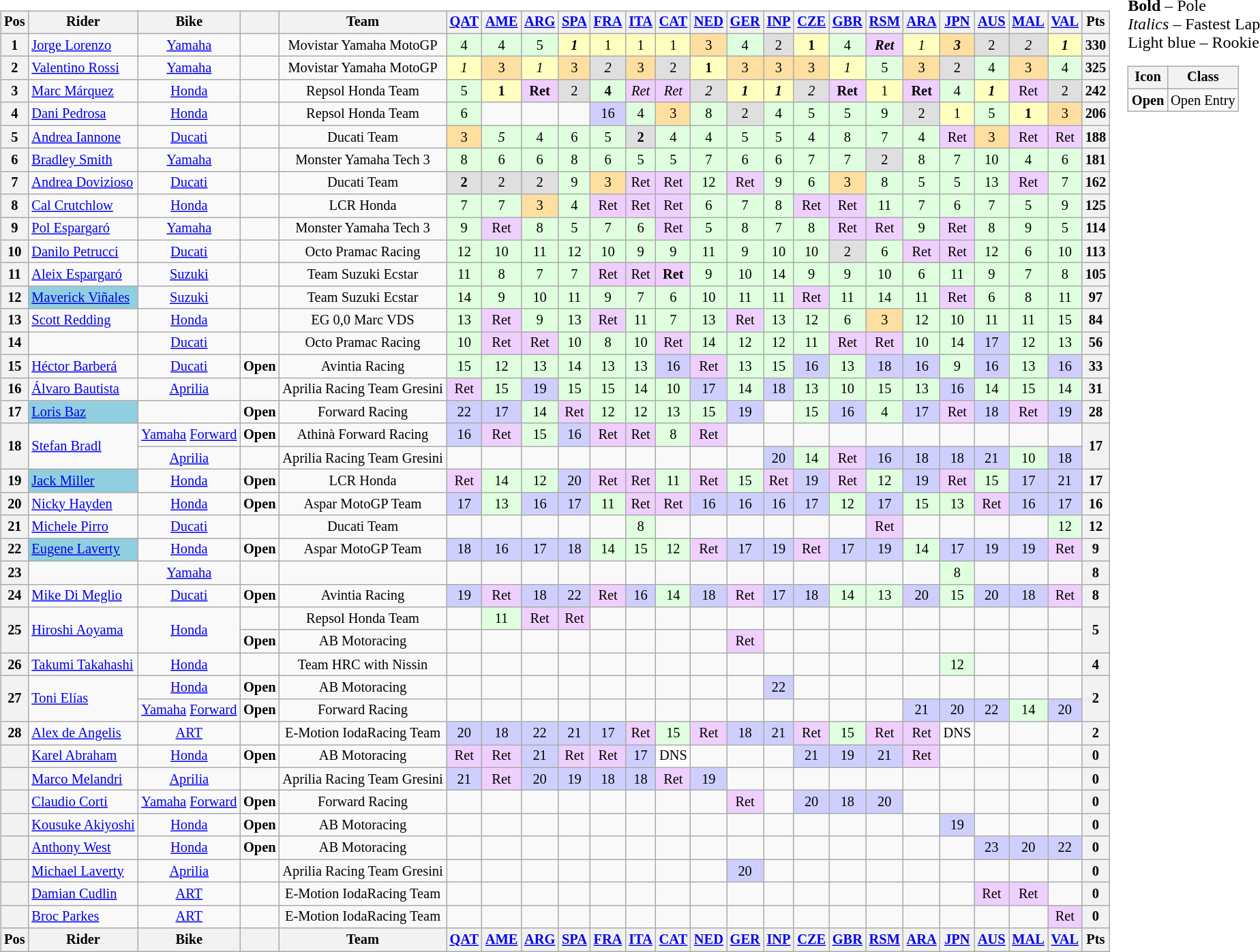<table>
<tr>
<td><br><table class="wikitable" style="font-size: 85%; text-align:center">
<tr valign="top">
<th valign="middle">Pos</th>
<th valign="middle">Rider</th>
<th valign="middle">Bike</th>
<th valign="middle"></th>
<th valign="middle">Team</th>
<th><a href='#'>QAT</a><br></th>
<th><a href='#'>AME</a><br></th>
<th><a href='#'>ARG</a><br></th>
<th><a href='#'>SPA</a><br></th>
<th><a href='#'>FRA</a><br></th>
<th><a href='#'>ITA</a><br></th>
<th><a href='#'>CAT</a><br></th>
<th><a href='#'>NED</a><br></th>
<th><a href='#'>GER</a><br></th>
<th><a href='#'>INP</a><br></th>
<th><a href='#'>CZE</a><br></th>
<th><a href='#'>GBR</a><br></th>
<th><a href='#'>RSM</a><br></th>
<th><a href='#'>ARA</a><br></th>
<th><a href='#'>JPN</a><br></th>
<th><a href='#'>AUS</a><br></th>
<th><a href='#'>MAL</a><br></th>
<th><a href='#'>VAL</a><br></th>
<th valign="middle">Pts</th>
</tr>
<tr>
<th>1</th>
<td align="left"> <a href='#'>Jorge Lorenzo</a></td>
<td><a href='#'>Yamaha</a></td>
<td></td>
<td>Movistar Yamaha MotoGP</td>
<td style="background:#dfffdf;">4</td>
<td style="background:#dfffdf;">4</td>
<td style="background:#dfffdf;">5</td>
<td style="background:#ffffbf;"><strong><em>1</em></strong></td>
<td style="background:#ffffbf;">1</td>
<td style="background:#ffffbf;">1</td>
<td style="background:#ffffbf;">1</td>
<td style="background:#ffdf9f;">3</td>
<td style="background:#dfffdf;">4</td>
<td style="background:#dfdfdf;">2</td>
<td style="background:#ffffbf;"><strong>1</strong></td>
<td style="background:#dfffdf;">4</td>
<td style="background:#efcfff;"><strong><em>Ret</em></strong></td>
<td style="background:#ffffbf;"><em>1</em></td>
<td style="background:#ffdf9f;"><strong><em>3</em></strong></td>
<td style="background:#dfdfdf;">2</td>
<td style="background:#dfdfdf;"><em>2</em></td>
<td style="background:#ffffbf;"><strong><em>1</em></strong></td>
<th>330</th>
</tr>
<tr>
<th>2</th>
<td align="left"> <a href='#'>Valentino Rossi</a></td>
<td><a href='#'>Yamaha</a></td>
<td></td>
<td>Movistar Yamaha MotoGP</td>
<td style="background:#ffffbf;"><em>1</em></td>
<td style="background:#ffdf9f;">3</td>
<td style="background:#ffffbf;"><em>1</em></td>
<td style="background:#ffdf9f;">3</td>
<td style="background:#dfdfdf;"><em>2</em></td>
<td style="background:#ffdf9f;">3</td>
<td style="background:#dfdfdf;">2</td>
<td style="background:#ffffbf;"><strong>1</strong></td>
<td style="background:#ffdf9f;">3</td>
<td style="background:#ffdf9f;">3</td>
<td style="background:#ffdf9f;">3</td>
<td style="background:#ffffbf;"><em>1</em></td>
<td style="background:#dfffdf;">5</td>
<td style="background:#ffdf9f;">3</td>
<td style="background:#dfdfdf;">2</td>
<td style="background:#dfffdf;">4</td>
<td style="background:#ffdf9f;">3</td>
<td style="background:#dfffdf;">4</td>
<th>325</th>
</tr>
<tr>
<th>3</th>
<td align="left"> <a href='#'>Marc Márquez</a></td>
<td><a href='#'>Honda</a></td>
<td></td>
<td>Repsol Honda Team</td>
<td style="background:#dfffdf;">5</td>
<td style="background:#ffffbf;"><strong>1</strong></td>
<td style="background:#efcfff;"><strong>Ret</strong></td>
<td style="background:#dfdfdf;">2</td>
<td style="background:#dfffdf;"><strong>4</strong></td>
<td style="background:#efcfff;"><em>Ret</em></td>
<td style="background:#efcfff;"><em>Ret</em></td>
<td style="background:#dfdfdf;"><em>2</em></td>
<td style="background:#ffffbf;"><strong><em>1</em></strong></td>
<td style="background:#ffffbf;"><strong><em>1</em></strong></td>
<td style="background:#dfdfdf;"><em>2</em></td>
<td style="background:#efcfff;"><strong>Ret</strong></td>
<td style="background:#ffffbf;">1</td>
<td style="background:#efcfff;"><strong>Ret</strong></td>
<td style="background:#dfffdf;">4</td>
<td style="background:#ffffbf;"><strong><em>1</em></strong></td>
<td style="background:#efcfff;">Ret</td>
<td style="background:#dfdfdf;">2</td>
<th>242</th>
</tr>
<tr>
<th>4</th>
<td align="left"> <a href='#'>Dani Pedrosa</a></td>
<td><a href='#'>Honda</a></td>
<td></td>
<td>Repsol Honda Team</td>
<td style="background:#dfffdf;">6</td>
<td></td>
<td></td>
<td></td>
<td style="background:#cfcfff;">16</td>
<td style="background:#dfffdf;">4</td>
<td style="background:#ffdf9f;">3</td>
<td style="background:#dfffdf;">8</td>
<td style="background:#dfdfdf;">2</td>
<td style="background:#dfffdf;">4</td>
<td style="background:#dfffdf;">5</td>
<td style="background:#dfffdf;">5</td>
<td style="background:#dfffdf;">9</td>
<td style="background:#dfdfdf;">2</td>
<td style="background:#ffffbf;">1</td>
<td style="background:#dfffdf;">5</td>
<td style="background:#ffffbf;"><strong>1</strong></td>
<td style="background:#ffdf9f;">3</td>
<th>206</th>
</tr>
<tr>
<th>5</th>
<td align="left"> <a href='#'>Andrea Iannone</a></td>
<td><a href='#'>Ducati</a></td>
<td></td>
<td>Ducati Team</td>
<td style="background:#ffdf9f;">3</td>
<td style="background:#dfffdf;"><em>5</em></td>
<td style="background:#dfffdf;">4</td>
<td style="background:#dfffdf;">6</td>
<td style="background:#dfffdf;">5</td>
<td style="background:#dfdfdf;"><strong>2</strong></td>
<td style="background:#dfffdf;">4</td>
<td style="background:#dfffdf;">4</td>
<td style="background:#dfffdf;">5</td>
<td style="background:#dfffdf;">5</td>
<td style="background:#dfffdf;">4</td>
<td style="background:#dfffdf;">8</td>
<td style="background:#dfffdf;">7</td>
<td style="background:#dfffdf;">4</td>
<td style="background:#efcfff;">Ret</td>
<td style="background:#ffdf9f;">3</td>
<td style="background:#efcfff;">Ret</td>
<td style="background:#efcfff;">Ret</td>
<th>188</th>
</tr>
<tr>
<th>6</th>
<td align="left"> <a href='#'>Bradley Smith</a></td>
<td><a href='#'>Yamaha</a></td>
<td></td>
<td>Monster Yamaha Tech 3</td>
<td style="background:#dfffdf;">8</td>
<td style="background:#dfffdf;">6</td>
<td style="background:#dfffdf;">6</td>
<td style="background:#dfffdf;">8</td>
<td style="background:#dfffdf;">6</td>
<td style="background:#dfffdf;">5</td>
<td style="background:#dfffdf;">5</td>
<td style="background:#dfffdf;">7</td>
<td style="background:#dfffdf;">6</td>
<td style="background:#dfffdf;">6</td>
<td style="background:#dfffdf;">7</td>
<td style="background:#dfffdf;">7</td>
<td style="background:#dfdfdf;">2</td>
<td style="background:#dfffdf;">8</td>
<td style="background:#dfffdf;">7</td>
<td style="background:#dfffdf;">10</td>
<td style="background:#dfffdf;">4</td>
<td style="background:#dfffdf;">6</td>
<th>181</th>
</tr>
<tr>
<th>7</th>
<td align="left"> <a href='#'>Andrea Dovizioso</a></td>
<td><a href='#'>Ducati</a></td>
<td></td>
<td>Ducati Team</td>
<td style="background:#dfdfdf;"><strong>2</strong></td>
<td style="background:#dfdfdf;">2</td>
<td style="background:#dfdfdf;">2</td>
<td style="background:#dfffdf;">9</td>
<td style="background:#ffdf9f;">3</td>
<td style="background:#efcfff;">Ret</td>
<td style="background:#efcfff;">Ret</td>
<td style="background:#dfffdf;">12</td>
<td style="background:#efcfff;">Ret</td>
<td style="background:#dfffdf;">9</td>
<td style="background:#dfffdf;">6</td>
<td style="background:#ffdf9f;">3</td>
<td style="background:#dfffdf;">8</td>
<td style="background:#dfffdf;">5</td>
<td style="background:#dfffdf;">5</td>
<td style="background:#dfffdf;">13</td>
<td style="background:#efcfff;">Ret</td>
<td style="background:#dfffdf;">7</td>
<th>162</th>
</tr>
<tr>
<th>8</th>
<td align="left"> <a href='#'>Cal Crutchlow</a></td>
<td><a href='#'>Honda</a></td>
<td></td>
<td>LCR Honda</td>
<td style="background:#dfffdf;">7</td>
<td style="background:#dfffdf;">7</td>
<td style="background:#ffdf9f;">3</td>
<td style="background:#dfffdf;">4</td>
<td style="background:#efcfff;">Ret</td>
<td style="background:#efcfff;">Ret</td>
<td style="background:#efcfff;">Ret</td>
<td style="background:#dfffdf;">6</td>
<td style="background:#dfffdf;">7</td>
<td style="background:#dfffdf;">8</td>
<td style="background:#efcfff;">Ret</td>
<td style="background:#efcfff;">Ret</td>
<td style="background:#dfffdf;">11</td>
<td style="background:#dfffdf;">7</td>
<td style="background:#dfffdf;">6</td>
<td style="background:#dfffdf;">7</td>
<td style="background:#dfffdf;">5</td>
<td style="background:#dfffdf;">9</td>
<th>125</th>
</tr>
<tr>
<th>9</th>
<td align="left"> <a href='#'>Pol Espargaró</a></td>
<td><a href='#'>Yamaha</a></td>
<td></td>
<td>Monster Yamaha Tech 3</td>
<td style="background:#dfffdf;">9</td>
<td style="background:#efcfff;">Ret</td>
<td style="background:#dfffdf;">8</td>
<td style="background:#dfffdf;">5</td>
<td style="background:#dfffdf;">7</td>
<td style="background:#dfffdf;">6</td>
<td style="background:#efcfff;">Ret</td>
<td style="background:#dfffdf;">5</td>
<td style="background:#dfffdf;">8</td>
<td style="background:#dfffdf;">7</td>
<td style="background:#dfffdf;">8</td>
<td style="background:#efcfff;">Ret</td>
<td style="background:#efcfff;">Ret</td>
<td style="background:#dfffdf;">9</td>
<td style="background:#efcfff;">Ret</td>
<td style="background:#dfffdf;">8</td>
<td style="background:#dfffdf;">9</td>
<td style="background:#dfffdf;">5</td>
<th>114</th>
</tr>
<tr>
<th>10</th>
<td align="left"> <a href='#'>Danilo Petrucci</a></td>
<td><a href='#'>Ducati</a></td>
<td></td>
<td>Octo Pramac Racing</td>
<td style="background:#dfffdf;">12</td>
<td style="background:#dfffdf;">10</td>
<td style="background:#dfffdf;">11</td>
<td style="background:#dfffdf;">12</td>
<td style="background:#dfffdf;">10</td>
<td style="background:#dfffdf;">9</td>
<td style="background:#dfffdf;">9</td>
<td style="background:#dfffdf;">11</td>
<td style="background:#dfffdf;">9</td>
<td style="background:#dfffdf;">10</td>
<td style="background:#dfffdf;">10</td>
<td style="background:#dfdfdf;">2</td>
<td style="background:#dfffdf;">6</td>
<td style="background:#efcfff;">Ret</td>
<td style="background:#efcfff;">Ret</td>
<td style="background:#dfffdf;">12</td>
<td style="background:#dfffdf;">6</td>
<td style="background:#dfffdf;">10</td>
<th>113</th>
</tr>
<tr>
<th>11</th>
<td align="left"> <a href='#'>Aleix Espargaró</a></td>
<td><a href='#'>Suzuki</a></td>
<td></td>
<td>Team Suzuki Ecstar</td>
<td style="background:#dfffdf;">11</td>
<td style="background:#dfffdf;">8</td>
<td style="background:#dfffdf;">7</td>
<td style="background:#dfffdf;">7</td>
<td style="background:#efcfff;">Ret</td>
<td style="background:#efcfff;">Ret</td>
<td style="background:#efcfff;"><strong>Ret</strong></td>
<td style="background:#dfffdf;">9</td>
<td style="background:#dfffdf;">10</td>
<td style="background:#dfffdf;">14</td>
<td style="background:#dfffdf;">9</td>
<td style="background:#dfffdf;">9</td>
<td style="background:#dfffdf;">10</td>
<td style="background:#dfffdf;">6</td>
<td style="background:#dfffdf;">11</td>
<td style="background:#dfffdf;">9</td>
<td style="background:#dfffdf;">7</td>
<td style="background:#dfffdf;">8</td>
<th>105</th>
</tr>
<tr>
<th>12</th>
<td style="background:#8fcfdf;" align="left"> <a href='#'>Maverick Viñales</a></td>
<td><a href='#'>Suzuki</a></td>
<td></td>
<td>Team Suzuki Ecstar</td>
<td style="background:#dfffdf;">14</td>
<td style="background:#dfffdf;">9</td>
<td style="background:#dfffdf;">10</td>
<td style="background:#dfffdf;">11</td>
<td style="background:#dfffdf;">9</td>
<td style="background:#dfffdf;">7</td>
<td style="background:#dfffdf;">6</td>
<td style="background:#dfffdf;">10</td>
<td style="background:#dfffdf;">11</td>
<td style="background:#dfffdf;">11</td>
<td style="background:#efcfff;">Ret</td>
<td style="background:#dfffdf;">11</td>
<td style="background:#dfffdf;">14</td>
<td style="background:#dfffdf;">11</td>
<td style="background:#efcfff;">Ret</td>
<td style="background:#dfffdf;">6</td>
<td style="background:#dfffdf;">8</td>
<td style="background:#dfffdf;">11</td>
<th>97</th>
</tr>
<tr>
<th>13</th>
<td align="left"> <a href='#'>Scott Redding</a></td>
<td><a href='#'>Honda</a></td>
<td></td>
<td>EG 0,0 Marc VDS</td>
<td style="background:#dfffdf;">13</td>
<td style="background:#efcfff;">Ret</td>
<td style="background:#dfffdf;">9</td>
<td style="background:#dfffdf;">13</td>
<td style="background:#efcfff;">Ret</td>
<td style="background:#dfffdf;">11</td>
<td style="background:#dfffdf;">7</td>
<td style="background:#dfffdf;">13</td>
<td style="background:#efcfff;">Ret</td>
<td style="background:#dfffdf;">13</td>
<td style="background:#dfffdf;">12</td>
<td style="background:#dfffdf;">6</td>
<td style="background:#ffdf9f;">3</td>
<td style="background:#dfffdf;">12</td>
<td style="background:#dfffdf;">10</td>
<td style="background:#dfffdf;">11</td>
<td style="background:#dfffdf;">11</td>
<td style="background:#dfffdf;">15</td>
<th>84</th>
</tr>
<tr>
<th>14</th>
<td align="left"></td>
<td><a href='#'>Ducati</a></td>
<td></td>
<td>Octo Pramac Racing</td>
<td style="background:#dfffdf;">10</td>
<td style="background:#efcfff;">Ret</td>
<td style="background:#efcfff;">Ret</td>
<td style="background:#dfffdf;">10</td>
<td style="background:#dfffdf;">8</td>
<td style="background:#dfffdf;">10</td>
<td style="background:#efcfff;">Ret</td>
<td style="background:#dfffdf;">14</td>
<td style="background:#dfffdf;">12</td>
<td style="background:#dfffdf;">12</td>
<td style="background:#dfffdf;">11</td>
<td style="background:#efcfff;">Ret</td>
<td style="background:#efcfff;">Ret</td>
<td style="background:#dfffdf;">10</td>
<td style="background:#dfffdf;">14</td>
<td style="background:#cfcfff;">17</td>
<td style="background:#dfffdf;">12</td>
<td style="background:#dfffdf;">13</td>
<th>56</th>
</tr>
<tr>
<th>15</th>
<td align="left"> <a href='#'>Héctor Barberá</a></td>
<td><a href='#'>Ducati</a></td>
<td><strong><span>Open</span></strong></td>
<td>Avintia Racing</td>
<td style="background:#dfffdf;">15</td>
<td style="background:#dfffdf;">12</td>
<td style="background:#dfffdf;">13</td>
<td style="background:#dfffdf;">14</td>
<td style="background:#dfffdf;">13</td>
<td style="background:#dfffdf;">13</td>
<td style="background:#cfcfff;">16</td>
<td style="background:#efcfff;">Ret</td>
<td style="background:#dfffdf;">13</td>
<td style="background:#dfffdf;">15</td>
<td style="background:#cfcfff;">16</td>
<td style="background:#dfffdf;">13</td>
<td style="background:#cfcfff;">18</td>
<td style="background:#cfcfff;">16</td>
<td style="background:#dfffdf;">9</td>
<td style="background:#cfcfff;">16</td>
<td style="background:#dfffdf;">13</td>
<td style="background:#cfcfff;">16</td>
<th>33</th>
</tr>
<tr>
<th>16</th>
<td align="left"> <a href='#'>Álvaro Bautista</a></td>
<td><a href='#'>Aprilia</a></td>
<td></td>
<td>Aprilia Racing Team Gresini</td>
<td style="background:#efcfff;">Ret</td>
<td style="background:#dfffdf;">15</td>
<td style="background:#cfcfff;">19</td>
<td style="background:#dfffdf;">15</td>
<td style="background:#dfffdf;">15</td>
<td style="background:#dfffdf;">14</td>
<td style="background:#dfffdf;">10</td>
<td style="background:#cfcfff;">17</td>
<td style="background:#dfffdf;">14</td>
<td style="background:#cfcfff;">18</td>
<td style="background:#dfffdf;">13</td>
<td style="background:#dfffdf;">10</td>
<td style="background:#dfffdf;">15</td>
<td style="background:#dfffdf;">13</td>
<td style="background:#cfcfff;">16</td>
<td style="background:#dfffdf;">14</td>
<td style="background:#dfffdf;">15</td>
<td style="background:#dfffdf;">14</td>
<th>31</th>
</tr>
<tr>
<th>17</th>
<td style="background:#8fcfdf;" align="left"> <a href='#'>Loris Baz</a></td>
<td></td>
<td><strong><span>Open</span></strong></td>
<td>Forward Racing</td>
<td style="background:#cfcfff;">22</td>
<td style="background:#cfcfff;">17</td>
<td style="background:#dfffdf;">14</td>
<td style="background:#efcfff;">Ret</td>
<td style="background:#dfffdf;">12</td>
<td style="background:#dfffdf;">12</td>
<td style="background:#dfffdf;">13</td>
<td style="background:#dfffdf;">15</td>
<td style="background:#cfcfff;">19</td>
<td></td>
<td style="background:#dfffdf;">15</td>
<td style="background:#cfcfff;">16</td>
<td style="background:#dfffdf;">4</td>
<td style="background:#cfcfff;">17</td>
<td style="background:#efcfff;">Ret</td>
<td style="background:#cfcfff;">18</td>
<td style="background:#efcfff;">Ret</td>
<td style="background:#cfcfff;">19</td>
<th>28</th>
</tr>
<tr>
<th rowspan=2>18</th>
<td rowspan=2 align="left"> <a href='#'>Stefan Bradl</a></td>
<td><a href='#'>Yamaha</a> <a href='#'>Forward</a></td>
<td><strong><span>Open</span></strong></td>
<td>Athinà Forward Racing</td>
<td style="background:#cfcfff;">16</td>
<td style="background:#efcfff;">Ret</td>
<td style="background:#dfffdf;">15</td>
<td style="background:#cfcfff;">16</td>
<td style="background:#efcfff;">Ret</td>
<td style="background:#efcfff;">Ret</td>
<td style="background:#dfffdf;">8</td>
<td style="background:#efcfff;">Ret</td>
<td></td>
<td></td>
<td></td>
<td></td>
<td></td>
<td></td>
<td></td>
<td></td>
<td></td>
<td></td>
<th rowspan=2>17</th>
</tr>
<tr>
<td><a href='#'>Aprilia</a></td>
<td></td>
<td>Aprilia Racing Team Gresini</td>
<td></td>
<td></td>
<td></td>
<td></td>
<td></td>
<td></td>
<td></td>
<td></td>
<td></td>
<td style="background:#cfcfff;">20</td>
<td style="background:#dfffdf;">14</td>
<td style="background:#efcfff;">Ret</td>
<td style="background:#cfcfff;">16</td>
<td style="background:#cfcfff;">18</td>
<td style="background:#cfcfff;">18</td>
<td style="background:#cfcfff;">21</td>
<td style="background:#dfffdf;">10</td>
<td style="background:#cfcfff;">18</td>
</tr>
<tr>
<th>19</th>
<td style="background:#8fcfdf;" align="left"> <a href='#'>Jack Miller</a></td>
<td><a href='#'>Honda</a></td>
<td><strong><span>Open</span></strong></td>
<td>LCR Honda</td>
<td style="background:#efcfff;">Ret</td>
<td style="background:#dfffdf;">14</td>
<td style="background:#dfffdf;">12</td>
<td style="background:#cfcfff;">20</td>
<td style="background:#efcfff;">Ret</td>
<td style="background:#efcfff;">Ret</td>
<td style="background:#dfffdf;">11</td>
<td style="background:#efcfff;">Ret</td>
<td style="background:#dfffdf;">15</td>
<td style="background:#efcfff;">Ret</td>
<td style="background:#cfcfff;">19</td>
<td style="background:#efcfff;">Ret</td>
<td style="background:#dfffdf;">12</td>
<td style="background:#cfcfff;">19</td>
<td style="background:#efcfff;">Ret</td>
<td style="background:#dfffdf;">15</td>
<td style="background:#cfcfff;">17</td>
<td style="background:#cfcfff;">21</td>
<th>17</th>
</tr>
<tr>
<th>20</th>
<td align="left"> <a href='#'>Nicky Hayden</a></td>
<td><a href='#'>Honda</a></td>
<td><strong><span>Open</span></strong></td>
<td>Aspar MotoGP Team</td>
<td style="background:#cfcfff;">17</td>
<td style="background:#dfffdf;">13</td>
<td style="background:#cfcfff;">16</td>
<td style="background:#cfcfff;">17</td>
<td style="background:#dfffdf;">11</td>
<td style="background:#efcfff;">Ret</td>
<td style="background:#efcfff;">Ret</td>
<td style="background:#cfcfff;">16</td>
<td style="background:#cfcfff;">16</td>
<td style="background:#cfcfff;">16</td>
<td style="background:#cfcfff;">17</td>
<td style="background:#dfffdf;">12</td>
<td style="background:#cfcfff;">17</td>
<td style="background:#dfffdf;">15</td>
<td style="background:#dfffdf;">13</td>
<td style="background:#efcfff;">Ret</td>
<td style="background:#cfcfff;">16</td>
<td style="background:#cfcfff;">17</td>
<th>16</th>
</tr>
<tr>
<th>21</th>
<td align="left"> <a href='#'>Michele Pirro</a></td>
<td><a href='#'>Ducati</a></td>
<td></td>
<td Ducati Corse>Ducati Team</td>
<td></td>
<td></td>
<td></td>
<td></td>
<td></td>
<td style="background:#dfffdf;">8</td>
<td></td>
<td></td>
<td></td>
<td></td>
<td></td>
<td></td>
<td style="background:#efcfff;">Ret</td>
<td></td>
<td></td>
<td></td>
<td></td>
<td style="background:#dfffdf;">12</td>
<th>12</th>
</tr>
<tr>
<th>22</th>
<td style="background:#8fcfdf;" align="left"> <a href='#'>Eugene Laverty</a></td>
<td><a href='#'>Honda</a></td>
<td><strong><span>Open</span></strong></td>
<td>Aspar MotoGP Team</td>
<td style="background:#cfcfff;">18</td>
<td style="background:#cfcfff;">16</td>
<td style="background:#cfcfff;">17</td>
<td style="background:#cfcfff;">18</td>
<td style="background:#dfffdf;">14</td>
<td style="background:#dfffdf;">15</td>
<td style="background:#dfffdf;">12</td>
<td style="background:#efcfff;">Ret</td>
<td style="background:#cfcfff;">17</td>
<td style="background:#cfcfff;">19</td>
<td style="background:#efcfff;">Ret</td>
<td style="background:#cfcfff;">17</td>
<td style="background:#cfcfff;">19</td>
<td style="background:#dfffdf;">14</td>
<td style="background:#cfcfff;">17</td>
<td style="background:#cfcfff;">19</td>
<td style="background:#cfcfff;">19</td>
<td style="background:#efcfff;">Ret</td>
<th>9</th>
</tr>
<tr>
<th>23</th>
<td align="left"></td>
<td><a href='#'>Yamaha</a></td>
<td></td>
<td></td>
<td></td>
<td></td>
<td></td>
<td></td>
<td></td>
<td></td>
<td></td>
<td></td>
<td></td>
<td></td>
<td></td>
<td></td>
<td></td>
<td></td>
<td style="background:#dfffdf;">8</td>
<td></td>
<td></td>
<td></td>
<th>8</th>
</tr>
<tr>
<th>24</th>
<td align="left"> <a href='#'>Mike Di Meglio</a></td>
<td><a href='#'>Ducati</a></td>
<td><strong><span>Open</span></strong></td>
<td>Avintia Racing</td>
<td style="background:#cfcfff;">19</td>
<td style="background:#efcfff;">Ret</td>
<td style="background:#cfcfff;">18</td>
<td style="background:#cfcfff;">22</td>
<td style="background:#efcfff;">Ret</td>
<td style="background:#cfcfff;">16</td>
<td style="background:#dfffdf;">14</td>
<td style="background:#cfcfff;">18</td>
<td style="background:#efcfff;">Ret</td>
<td style="background:#cfcfff;">17</td>
<td style="background:#cfcfff;">18</td>
<td style="background:#dfffdf;">14</td>
<td style="background:#dfffdf;">13</td>
<td style="background:#cfcfff;">20</td>
<td style="background:#dfffdf;">15</td>
<td style="background:#cfcfff;">20</td>
<td style="background:#cfcfff;">18</td>
<td style="background:#efcfff;">Ret</td>
<th>8</th>
</tr>
<tr>
<th rowspan="2">25</th>
<td rowspan="2" align="left"> <a href='#'>Hiroshi Aoyama</a></td>
<td rowspan="2"><a href='#'>Honda</a></td>
<td></td>
<td>Repsol Honda Team</td>
<td></td>
<td style="background:#dfffdf;">11</td>
<td style="background:#efcfff;">Ret</td>
<td style="background:#efcfff;">Ret</td>
<td></td>
<td></td>
<td></td>
<td></td>
<td></td>
<td></td>
<td></td>
<td></td>
<td></td>
<td></td>
<td></td>
<td></td>
<td></td>
<td></td>
<th rowspan="2">5</th>
</tr>
<tr>
<td><strong><span>Open</span></strong></td>
<td>AB Motoracing</td>
<td></td>
<td></td>
<td></td>
<td></td>
<td></td>
<td></td>
<td></td>
<td></td>
<td style="background:#efcfff;">Ret</td>
<td></td>
<td></td>
<td></td>
<td></td>
<td></td>
<td></td>
<td></td>
<td></td>
<td></td>
</tr>
<tr>
<th>26</th>
<td align="left"> <a href='#'>Takumi Takahashi</a></td>
<td><a href='#'>Honda</a></td>
<td></td>
<td>Team HRC with Nissin</td>
<td></td>
<td></td>
<td></td>
<td></td>
<td></td>
<td></td>
<td></td>
<td></td>
<td></td>
<td></td>
<td></td>
<td></td>
<td></td>
<td></td>
<td style="background:#dfffdf;">12</td>
<td></td>
<td></td>
<td></td>
<th>4</th>
</tr>
<tr>
<th rowspan=2>27</th>
<td rowspan=2 align="left"> <a href='#'>Toni Elías</a></td>
<td><a href='#'>Honda</a></td>
<td><strong><span>Open</span></strong></td>
<td>AB Motoracing</td>
<td></td>
<td></td>
<td></td>
<td></td>
<td></td>
<td></td>
<td></td>
<td></td>
<td></td>
<td style="background:#cfcfff;">22</td>
<td></td>
<td></td>
<td></td>
<td></td>
<td></td>
<td></td>
<td></td>
<td></td>
<th rowspan=2>2</th>
</tr>
<tr>
<td><a href='#'>Yamaha</a> <a href='#'>Forward</a></td>
<td><strong><span>Open</span></strong></td>
<td>Forward Racing</td>
<td></td>
<td></td>
<td></td>
<td></td>
<td></td>
<td></td>
<td></td>
<td></td>
<td></td>
<td></td>
<td></td>
<td></td>
<td></td>
<td style="background:#cfcfff;">21</td>
<td style="background:#cfcfff;">20</td>
<td style="background:#cfcfff;">22</td>
<td style="background:#dfffdf;">14</td>
<td style="background:#cfcfff;">20</td>
</tr>
<tr>
<th>28</th>
<td align="left"> <a href='#'>Alex de Angelis</a></td>
<td><a href='#'>ART</a></td>
<td></td>
<td>E-Motion IodaRacing Team</td>
<td style="background:#cfcfff;">20</td>
<td style="background:#cfcfff;">18</td>
<td style="background:#cfcfff;">22</td>
<td style="background:#cfcfff;">21</td>
<td style="background:#cfcfff;">17</td>
<td style="background:#efcfff;">Ret</td>
<td style="background:#dfffdf;">15</td>
<td style="background:#efcfff;">Ret</td>
<td style="background:#cfcfff;">18</td>
<td style="background:#cfcfff;">21</td>
<td style="background:#efcfff;">Ret</td>
<td style="background:#dfffdf;">15</td>
<td style="background:#efcfff;">Ret</td>
<td style="background:#efcfff;">Ret</td>
<td style="background:#ffffff;">DNS</td>
<td></td>
<td></td>
<td></td>
<th>2</th>
</tr>
<tr>
<th></th>
<td align="left"> <a href='#'>Karel Abraham</a></td>
<td><a href='#'>Honda</a></td>
<td><strong><span>Open</span></strong></td>
<td>AB Motoracing</td>
<td style="background:#efcfff;">Ret</td>
<td style="background:#efcfff;">Ret</td>
<td style="background:#cfcfff;">21</td>
<td style="background:#efcfff;">Ret</td>
<td style="background:#efcfff;">Ret</td>
<td style="background:#cfcfff;">17</td>
<td style="background:#ffffff;">DNS</td>
<td></td>
<td></td>
<td></td>
<td style="background:#cfcfff;">21</td>
<td style="background:#cfcfff;">19</td>
<td style="background:#cfcfff;">21</td>
<td style="background:#efcfff;">Ret</td>
<td></td>
<td></td>
<td></td>
<td></td>
<th>0</th>
</tr>
<tr>
<th></th>
<td align="left"> <a href='#'>Marco Melandri</a></td>
<td><a href='#'>Aprilia</a></td>
<td></td>
<td>Aprilia Racing Team Gresini</td>
<td style="background:#cfcfff;">21</td>
<td style="background:#efcfff;">Ret</td>
<td style="background:#cfcfff;">20</td>
<td style="background:#cfcfff;">19</td>
<td style="background:#cfcfff;">18</td>
<td style="background:#cfcfff;">18</td>
<td style="background:#efcfff;">Ret</td>
<td style="background:#cfcfff;">19</td>
<td></td>
<td></td>
<td></td>
<td></td>
<td></td>
<td></td>
<td></td>
<td></td>
<td></td>
<td></td>
<th>0</th>
</tr>
<tr>
<th></th>
<td align="left"> <a href='#'>Claudio Corti</a></td>
<td><a href='#'>Yamaha</a> <a href='#'>Forward</a></td>
<td><strong><span>Open</span></strong></td>
<td>Forward Racing</td>
<td></td>
<td></td>
<td></td>
<td></td>
<td></td>
<td></td>
<td></td>
<td></td>
<td style="background:#efcfff;">Ret</td>
<td></td>
<td style="background:#cfcfff;">20</td>
<td style="background:#cfcfff;">18</td>
<td style="background:#cfcfff;">20</td>
<td></td>
<td></td>
<td></td>
<td></td>
<td></td>
<th>0</th>
</tr>
<tr>
<th></th>
<td align="left"> <a href='#'>Kousuke Akiyoshi</a></td>
<td><a href='#'>Honda</a></td>
<td><strong><span>Open</span></strong></td>
<td>AB Motoracing</td>
<td></td>
<td></td>
<td></td>
<td></td>
<td></td>
<td></td>
<td></td>
<td></td>
<td></td>
<td></td>
<td></td>
<td></td>
<td></td>
<td></td>
<td style="background:#cfcfff;">19</td>
<td></td>
<td></td>
<td></td>
<th>0</th>
</tr>
<tr>
<th></th>
<td align="left"> <a href='#'>Anthony West</a></td>
<td><a href='#'>Honda</a></td>
<td><strong><span>Open</span></strong></td>
<td>AB Motoracing</td>
<td></td>
<td></td>
<td></td>
<td></td>
<td></td>
<td></td>
<td></td>
<td></td>
<td></td>
<td></td>
<td></td>
<td></td>
<td></td>
<td></td>
<td></td>
<td style="background:#cfcfff;">23</td>
<td style="background:#cfcfff;">20</td>
<td style="background:#cfcfff;">22</td>
<th>0</th>
</tr>
<tr>
<th></th>
<td align="left"> <a href='#'>Michael Laverty</a></td>
<td><a href='#'>Aprilia</a></td>
<td></td>
<td>Aprilia Racing Team Gresini</td>
<td></td>
<td></td>
<td></td>
<td></td>
<td></td>
<td></td>
<td></td>
<td></td>
<td style="background:#cfcfff;">20</td>
<td></td>
<td></td>
<td></td>
<td></td>
<td></td>
<td></td>
<td></td>
<td></td>
<td></td>
<th>0</th>
</tr>
<tr>
<th></th>
<td align="left"> <a href='#'>Damian Cudlin</a></td>
<td><a href='#'>ART</a></td>
<td></td>
<td>E-Motion IodaRacing Team</td>
<td></td>
<td></td>
<td></td>
<td></td>
<td></td>
<td></td>
<td></td>
<td></td>
<td></td>
<td></td>
<td></td>
<td></td>
<td></td>
<td></td>
<td></td>
<td style="background:#efcfff;">Ret</td>
<td style="background:#efcfff;">Ret</td>
<td></td>
<th>0</th>
</tr>
<tr>
<th></th>
<td align="left"> <a href='#'>Broc Parkes</a></td>
<td><a href='#'>ART</a></td>
<td></td>
<td>E-Motion IodaRacing Team</td>
<td></td>
<td></td>
<td></td>
<td></td>
<td></td>
<td></td>
<td></td>
<td></td>
<td></td>
<td></td>
<td></td>
<td></td>
<td></td>
<td></td>
<td></td>
<td></td>
<td></td>
<td style="background:#efcfff;">Ret</td>
<th>0</th>
</tr>
<tr valign="top">
<th valign="middle">Pos</th>
<th valign="middle">Rider</th>
<th valign="middle">Bike</th>
<th valign="middle"></th>
<th valign="middle">Team</th>
<th><a href='#'>QAT</a><br></th>
<th><a href='#'>AME</a><br></th>
<th><a href='#'>ARG</a><br></th>
<th><a href='#'>SPA</a><br></th>
<th><a href='#'>FRA</a><br></th>
<th><a href='#'>ITA</a><br></th>
<th><a href='#'>CAT</a><br></th>
<th><a href='#'>NED</a><br></th>
<th><a href='#'>GER</a><br></th>
<th><a href='#'>INP</a><br></th>
<th><a href='#'>CZE</a><br></th>
<th><a href='#'>GBR</a><br></th>
<th><a href='#'>RSM</a><br></th>
<th><a href='#'>ARA</a><br></th>
<th><a href='#'>JPN</a><br></th>
<th><a href='#'>AUS</a><br></th>
<th><a href='#'>MAL</a><br></th>
<th><a href='#'>VAL</a><br></th>
<th valign="middle">Pts</th>
</tr>
</table>
</td>
<td valign="top"><br>
<span><strong>Bold</strong> – Pole<br>
<em>Italics</em> – Fastest Lap<br>Light blue – Rookie</span><table class="wikitable" style="font-size: 85%;">
<tr>
<th>Icon</th>
<th>Class</th>
</tr>
<tr>
<td align=center><strong><span>Open</span></strong></td>
<td>Open Entry</td>
</tr>
</table>
</td>
</tr>
</table>
